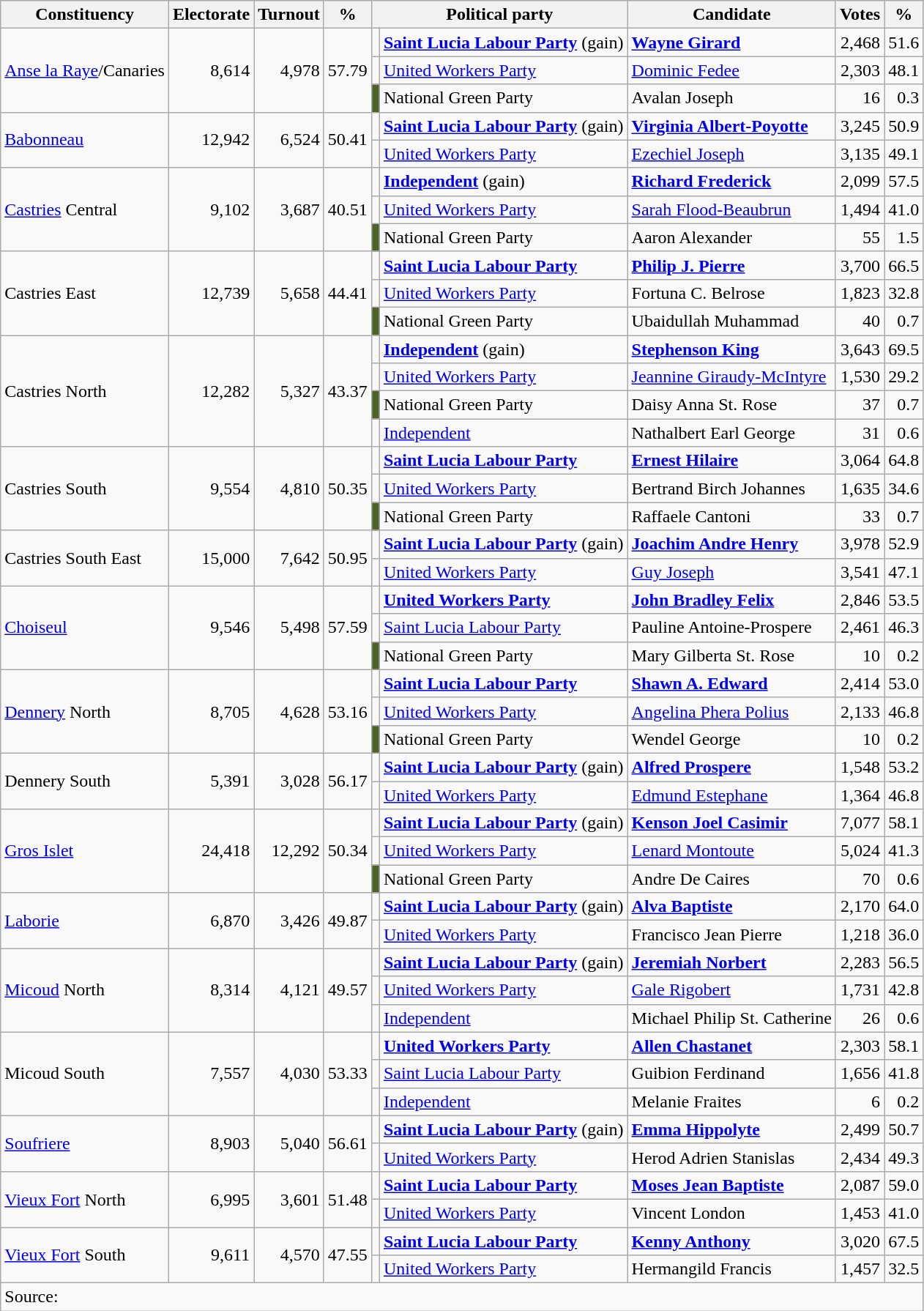<table class=wikitable>
<tr>
<th>Constituency</th>
<th>Electorate</th>
<th>Turnout</th>
<th>%</th>
<th colspan="2">Political party</th>
<th>Candidate</th>
<th>Votes</th>
<th>%</th>
</tr>
<tr>
<td rowspan="3"><a href='#'>Anse la Raye</a>/Canaries</td>
<td rowspan="3" align=right>8,614</td>
<td rowspan="3" align=right>4,978</td>
<td rowspan="3" align=right>57.79</td>
<td bgcolor=></td>
<td><strong><a href='#'>Saint Lucia Labour Party</a></strong> (gain)</td>
<td><strong><a href='#'>Wayne Girard</a></strong></td>
<td align=right>2,468</td>
<td align=right>51.6</td>
</tr>
<tr>
<td bgcolor=></td>
<td><a href='#'>United Workers Party</a></td>
<td><a href='#'>Dominic Fedee</a></td>
<td align=right>2,303</td>
<td align=right>48.1</td>
</tr>
<tr>
<td bgcolor=#4F6228></td>
<td>National Green Party</td>
<td>Avalan Joseph</td>
<td align=right>16</td>
<td align=right>0.3</td>
</tr>
<tr>
<td rowspan="2"><a href='#'>Babonneau</a></td>
<td rowspan="2" align=right>12,942</td>
<td rowspan="2" align=right>6,524</td>
<td rowspan="2" align=right>50.41</td>
<td bgcolor=></td>
<td><strong><a href='#'>Saint Lucia Labour Party</a></strong> (gain)</td>
<td><strong><a href='#'>Virginia Albert-Poyotte</a></strong></td>
<td align=right>3,245</td>
<td align=right>50.9</td>
</tr>
<tr>
<td bgcolor=></td>
<td><a href='#'>United Workers Party</a></td>
<td><a href='#'>Ezechiel Joseph</a></td>
<td align=right>3,135</td>
<td align=right>49.1</td>
</tr>
<tr>
<td rowspan="3"><a href='#'>Castries</a> Central</td>
<td rowspan="3" align=right>9,102</td>
<td rowspan="3" align=right>3,687</td>
<td rowspan="3" align=right>40.51</td>
<td bgcolor=></td>
<td><a href='#'><strong>Independent</strong></a> (gain)</td>
<td><strong><a href='#'>Richard Frederick</a></strong></td>
<td align=right>2,099</td>
<td align=right>57.5</td>
</tr>
<tr>
<td bgcolor=></td>
<td><a href='#'>United Workers Party</a></td>
<td><a href='#'>Sarah Flood-Beaubrun</a></td>
<td align=right>1,494</td>
<td align=right>41.0</td>
</tr>
<tr>
<td bgcolor=#4F6228></td>
<td>National Green Party</td>
<td>Aaron Alexander</td>
<td align=right>55</td>
<td align=right>1.5</td>
</tr>
<tr>
<td rowspan="3">Castries East</td>
<td rowspan="3" align=right>12,739</td>
<td rowspan="3" align=right>5,658</td>
<td rowspan="3" align=right>44.41</td>
<td bgcolor=></td>
<td><strong><a href='#'>Saint Lucia Labour Party</a></strong></td>
<td><strong><a href='#'>Philip J. Pierre</a></strong></td>
<td align=right>3,700</td>
<td align=right>66.5</td>
</tr>
<tr>
<td bgcolor=></td>
<td><a href='#'>United Workers Party</a></td>
<td>Fortuna C. Belrose</td>
<td align=right>1,823</td>
<td align=right>32.8</td>
</tr>
<tr>
<td bgcolor=#4F6228></td>
<td>National Green Party</td>
<td>Ubaidullah Muhammad</td>
<td align=right>40</td>
<td align=right>0.7</td>
</tr>
<tr>
<td rowspan="4">Castries North</td>
<td rowspan="4" align=right>12,282</td>
<td rowspan="4" align=right>5,327</td>
<td rowspan="4" align=right>43.37</td>
<td bgcolor=></td>
<td><a href='#'><strong>Independent</strong></a> (gain)</td>
<td><strong><a href='#'>Stephenson King</a></strong></td>
<td align=right>3,643</td>
<td align=right>69.5</td>
</tr>
<tr>
<td bgcolor=></td>
<td><a href='#'>United Workers Party</a></td>
<td><a href='#'>Jeannine Giraudy-McIntyre</a></td>
<td align=right>1,530</td>
<td align=right>29.2</td>
</tr>
<tr>
<td bgcolor=#4F6228></td>
<td>National Green Party</td>
<td>Daisy Anna St. Rose</td>
<td align=right>37</td>
<td align=right>0.7</td>
</tr>
<tr>
<td bgcolor=></td>
<td><a href='#'>Independent</a></td>
<td>Nathalbert Earl George</td>
<td align=right>31</td>
<td align=right>0.6</td>
</tr>
<tr>
<td rowspan="3">Castries South</td>
<td rowspan="3" align=right>9,554</td>
<td rowspan="3" align=right>4,810</td>
<td rowspan="3" align=right>50.35</td>
<td bgcolor=></td>
<td><strong><a href='#'>Saint Lucia Labour Party</a></strong></td>
<td><strong><a href='#'>Ernest Hilaire</a></strong></td>
<td align=right>3,064</td>
<td align=right>64.8</td>
</tr>
<tr>
<td bgcolor=></td>
<td><a href='#'>United Workers Party</a></td>
<td>Bertrand Birch Johannes</td>
<td align=right>1,635</td>
<td align=right>34.6</td>
</tr>
<tr>
<td bgcolor=#4F6228></td>
<td>National Green Party</td>
<td>Raffaele Cantoni</td>
<td align=right>33</td>
<td align=right>0.7</td>
</tr>
<tr>
<td rowspan="2">Castries South East</td>
<td rowspan="2" align=right>15,000</td>
<td rowspan="2" align=right>7,642</td>
<td rowspan="2" align=right>50.95</td>
<td bgcolor=></td>
<td><strong><a href='#'>Saint Lucia Labour Party</a></strong> (gain)</td>
<td><strong><a href='#'>Joachim Andre Henry</a></strong></td>
<td align=right>3,978</td>
<td align=right>52.9</td>
</tr>
<tr>
<td bgcolor=></td>
<td><a href='#'>United Workers Party</a></td>
<td><a href='#'>Guy Joseph</a></td>
<td align=right>3,541</td>
<td align=right>47.1</td>
</tr>
<tr>
<td rowspan="3"><a href='#'>Choiseul</a></td>
<td rowspan="3" align=right>9,546</td>
<td rowspan="3" align=right>5,498</td>
<td rowspan="3" align=right>57.59</td>
<td bgcolor=></td>
<td><a href='#'><strong>United Workers Party</strong></a></td>
<td><strong><a href='#'>John Bradley Felix</a></strong></td>
<td align=right>2,846</td>
<td align=right>53.5</td>
</tr>
<tr>
<td bgcolor=></td>
<td><a href='#'>Saint Lucia Labour Party</a></td>
<td>Pauline Antoine-Prospere</td>
<td align=right>2,461</td>
<td align=right>46.3</td>
</tr>
<tr>
<td bgcolor=#4F6228></td>
<td>National Green Party</td>
<td>Mary Gilberta St. Rose</td>
<td align=right>10</td>
<td align=right>0.2</td>
</tr>
<tr>
<td rowspan="3"><a href='#'>Dennery</a> North</td>
<td rowspan="3" align=right>8,705</td>
<td rowspan="3" align=right>4,628</td>
<td rowspan="3" align=right>53.16</td>
<td bgcolor=></td>
<td><strong><a href='#'>Saint Lucia Labour Party</a></strong></td>
<td><strong><a href='#'>Shawn A. Edward</a></strong></td>
<td align=right>2,414</td>
<td align=right>53.0</td>
</tr>
<tr>
<td bgcolor=></td>
<td><a href='#'>United Workers Party</a></td>
<td><a href='#'>Angelina Phera Polius</a></td>
<td align=right>2,133</td>
<td align=right>46.8</td>
</tr>
<tr>
<td bgcolor=#4F6228></td>
<td>National Green Party</td>
<td>Wendel George</td>
<td align=right>10</td>
<td align=right>0.2</td>
</tr>
<tr>
<td rowspan="2">Dennery South</td>
<td rowspan="2" align=right>5,391</td>
<td rowspan="2" align=right>3,028</td>
<td rowspan="2" align=right>56.17</td>
<td bgcolor=></td>
<td><strong><a href='#'>Saint Lucia Labour Party</a></strong> (gain)</td>
<td><strong><a href='#'>Alfred Prospere</a></strong></td>
<td align=right>1,548</td>
<td align=right>53.2</td>
</tr>
<tr>
<td bgcolor=></td>
<td><a href='#'>United Workers Party</a></td>
<td><a href='#'>Edmund Estephane</a></td>
<td align=right>1,364</td>
<td align=right>46.8</td>
</tr>
<tr>
<td rowspan="3"><a href='#'>Gros Islet</a></td>
<td rowspan="3" align=right>24,418</td>
<td rowspan="3" align=right>12,292</td>
<td rowspan="3" align=right>50.34</td>
<td bgcolor=></td>
<td><strong><a href='#'>Saint Lucia Labour Party</a></strong> (gain)</td>
<td><strong><a href='#'>Kenson Joel Casimir</a></strong></td>
<td align=right>7,077</td>
<td align=right>58.1</td>
</tr>
<tr>
<td bgcolor=></td>
<td><a href='#'>United Workers Party</a></td>
<td><a href='#'>Lenard Montoute</a></td>
<td align=right>5,024</td>
<td align=right>41.3</td>
</tr>
<tr>
<td bgcolor=#4F6228></td>
<td>National Green Party</td>
<td>Andre De Caires</td>
<td align=right>70</td>
<td align=right>0.6</td>
</tr>
<tr>
<td rowspan="2"><a href='#'>Laborie</a></td>
<td rowspan="2" align=right>6,870</td>
<td rowspan="2" align=right>3,426</td>
<td rowspan="2" align=right>49.87</td>
<td bgcolor=></td>
<td><strong><a href='#'>Saint Lucia Labour Party</a></strong> (gain)</td>
<td><strong><a href='#'>Alva Baptiste</a></strong></td>
<td align=right>2,170</td>
<td align=right>64.0</td>
</tr>
<tr>
<td bgcolor=></td>
<td><a href='#'>United Workers Party</a></td>
<td>Francisco Jean Pierre</td>
<td align=right>1,218</td>
<td align=right>36.0</td>
</tr>
<tr>
<td rowspan="3"><a href='#'>Micoud</a> North</td>
<td rowspan="3" align=right>8,314</td>
<td rowspan="3" align=right>4,121</td>
<td rowspan="3" align=right>49.57</td>
<td bgcolor=></td>
<td><strong><a href='#'>Saint Lucia Labour Party</a></strong> (gain)</td>
<td><strong><a href='#'>Jeremiah Norbert</a></strong></td>
<td align=right>2,283</td>
<td align=right>56.5</td>
</tr>
<tr>
<td bgcolor=></td>
<td><a href='#'>United Workers Party</a></td>
<td><a href='#'>Gale Rigobert</a></td>
<td align=right>1,731</td>
<td align=right>42.8</td>
</tr>
<tr>
<td bgcolor=></td>
<td><a href='#'>Independent</a></td>
<td>Michael Philip St. Catherine</td>
<td align=right>26</td>
<td align=right>0.6</td>
</tr>
<tr>
<td rowspan="3">Micoud South</td>
<td rowspan="3" align=right>7,557</td>
<td rowspan="3" align=right>4,030</td>
<td rowspan="3" align=right>53.33</td>
<td bgcolor=></td>
<td><a href='#'><strong>United Workers Party</strong></a></td>
<td><strong><a href='#'>Allen Chastanet</a></strong></td>
<td align=right>2,303</td>
<td align=right>58.1</td>
</tr>
<tr>
<td bgcolor=></td>
<td><a href='#'>Saint Lucia Labour Party</a></td>
<td>Guibion Ferdinand</td>
<td align=right>1,656</td>
<td align=right>41.8</td>
</tr>
<tr>
<td bgcolor=></td>
<td><a href='#'>Independent</a></td>
<td>Melanie Fraites</td>
<td align=right>6</td>
<td align=right>0.2</td>
</tr>
<tr>
<td rowspan="2"><a href='#'>Soufriere</a></td>
<td rowspan="2" align=right>8,903</td>
<td rowspan="2" align=right>5,040</td>
<td rowspan="2" align=right>56.61</td>
<td bgcolor=></td>
<td><strong><a href='#'>Saint Lucia Labour Party</a></strong> (gain)</td>
<td><strong><a href='#'>Emma Hippolyte</a></strong></td>
<td align=right>2,499</td>
<td align=right>50.7</td>
</tr>
<tr>
<td bgcolor=></td>
<td><a href='#'>United Workers Party</a></td>
<td>Herod Adrien Stanislas</td>
<td align=right>2,434</td>
<td align=right>49.3</td>
</tr>
<tr>
<td rowspan="2"><a href='#'>Vieux Fort</a> North</td>
<td rowspan="2" align=right>6,995</td>
<td rowspan="2" align=right>3,601</td>
<td rowspan="2" align=right>51.48</td>
<td bgcolor=></td>
<td><strong><a href='#'>Saint Lucia Labour Party</a></strong></td>
<td><strong><a href='#'>Moses Jean Baptiste</a></strong></td>
<td align=right>2,087</td>
<td align=right>59.0</td>
</tr>
<tr>
<td bgcolor=></td>
<td><a href='#'>United Workers Party</a></td>
<td>Vincent London</td>
<td align=right>1,453</td>
<td align=right>41.0</td>
</tr>
<tr>
<td rowspan="2"><a href='#'>Vieux Fort</a> South</td>
<td rowspan="2" align=right>9,611</td>
<td rowspan="2" align=right>4,570</td>
<td rowspan="2" align=right>47.55</td>
<td bgcolor=></td>
<td><strong><a href='#'>Saint Lucia Labour Party</a></strong></td>
<td><strong><a href='#'>Kenny Anthony</a></strong></td>
<td align=right>3,020</td>
<td align=right>67.5</td>
</tr>
<tr>
<td bgcolor=></td>
<td><a href='#'>United Workers Party</a></td>
<td>Hermangild Francis</td>
<td align=right>1,457</td>
<td align=right>32.5</td>
</tr>
<tr>
<td colspan=9>Source: </td>
</tr>
</table>
